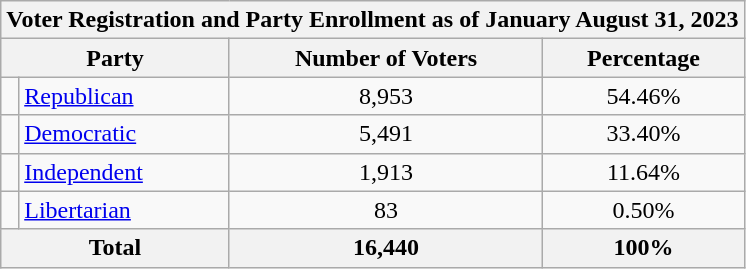<table class=wikitable>
<tr>
<th colspan = 6>Voter Registration and Party Enrollment as of January August 31, 2023</th>
</tr>
<tr>
<th colspan = 2>Party</th>
<th>Number of Voters</th>
<th>Percentage</th>
</tr>
<tr>
<td></td>
<td><a href='#'>Republican</a></td>
<td align = center>8,953</td>
<td align = center>54.46%</td>
</tr>
<tr>
<td></td>
<td><a href='#'>Democratic</a></td>
<td align = center>5,491</td>
<td align = center>33.40%</td>
</tr>
<tr>
<td></td>
<td><a href='#'>Independent</a></td>
<td align = center>1,913</td>
<td align = center>11.64%</td>
</tr>
<tr>
<td></td>
<td><a href='#'>Libertarian</a></td>
<td align = center>83</td>
<td align = center>0.50%</td>
</tr>
<tr>
<th colspan = 2>Total</th>
<th align = center>16,440</th>
<th align = center>100%</th>
</tr>
</table>
